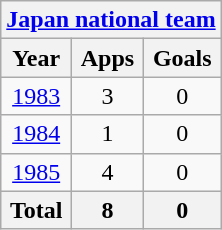<table class="wikitable" style="text-align:center">
<tr>
<th colspan=3><a href='#'>Japan national team</a></th>
</tr>
<tr>
<th>Year</th>
<th>Apps</th>
<th>Goals</th>
</tr>
<tr>
<td><a href='#'>1983</a></td>
<td>3</td>
<td>0</td>
</tr>
<tr>
<td><a href='#'>1984</a></td>
<td>1</td>
<td>0</td>
</tr>
<tr>
<td><a href='#'>1985</a></td>
<td>4</td>
<td>0</td>
</tr>
<tr>
<th>Total</th>
<th>8</th>
<th>0</th>
</tr>
</table>
